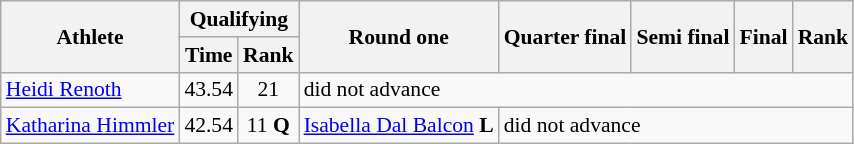<table class="wikitable" style="font-size:90%">
<tr>
<th rowspan="2">Athlete</th>
<th colspan="2">Qualifying</th>
<th rowspan="2">Round one</th>
<th rowspan="2">Quarter final</th>
<th rowspan="2">Semi final</th>
<th rowspan="2">Final</th>
<th rowspan="2">Rank</th>
</tr>
<tr>
<th>Time</th>
<th>Rank</th>
</tr>
<tr>
<td><a href='#'>Heidi Renoth</a></td>
<td align="center">43.54</td>
<td align="center">21</td>
<td colspan="5">did not advance</td>
</tr>
<tr>
<td><a href='#'>Katharina Himmler</a></td>
<td align="center">42.54</td>
<td align="center">11 <strong>Q</strong></td>
<td> <a href='#'>Isabella Dal Balcon</a> <strong>L</strong></td>
<td colspan="4">did not advance</td>
</tr>
</table>
